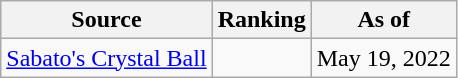<table class="wikitable" style="text-align:center">
<tr>
<th>Source</th>
<th>Ranking</th>
<th>As of</th>
</tr>
<tr>
<td align="left"><a href='#'>Sabato's Crystal Ball</a></td>
<td></td>
<td>May 19, 2022</td>
</tr>
</table>
